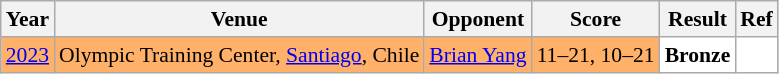<table class="sortable wikitable" style="font-size: 90%;">
<tr>
<th>Year</th>
<th>Venue</th>
<th>Opponent</th>
<th>Score</th>
<th>Result</th>
<th>Ref</th>
</tr>
<tr style="background:#FFB069">
<td align="center"><a href='#'>2023</a></td>
<td align="left">Olympic Training Center, <a href='#'>Santiago</a>, Chile</td>
<td align="left"> <a href='#'>Brian Yang</a></td>
<td align="left">11–21, 10–21</td>
<td style="text-align:left; background:white"> <strong>Bronze</strong></td>
<td style="text-align:center; background:white"></td>
</tr>
</table>
